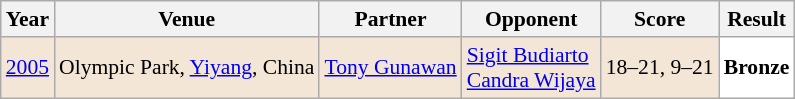<table class="sortable wikitable" style="font-size: 90%;">
<tr>
<th>Year</th>
<th>Venue</th>
<th>Partner</th>
<th>Opponent</th>
<th>Score</th>
<th>Result</th>
</tr>
<tr style="background:#F3E6D7">
<td align="center"><a href='#'>2005</a></td>
<td align="left">Olympic Park, <a href='#'>Yiyang</a>, China</td>
<td align="left"> <a href='#'>Tony Gunawan</a></td>
<td align="left"> <a href='#'>Sigit Budiarto</a><br> <a href='#'>Candra Wijaya</a></td>
<td align="left">18–21, 9–21</td>
<td style="text-align:left; background:white"> <strong>Bronze</strong></td>
</tr>
</table>
